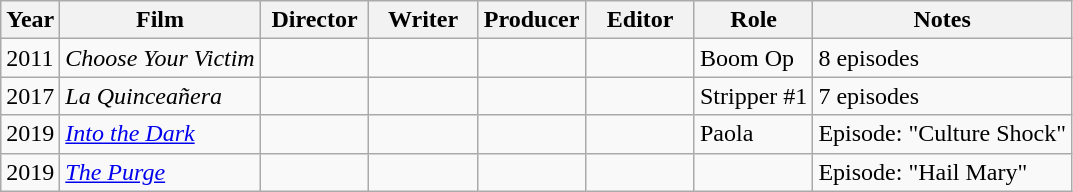<table class="wikitable">
<tr>
<th>Year</th>
<th>Film</th>
<th width="65">Director</th>
<th width="65">Writer</th>
<th width="65">Producer</th>
<th width="65">Editor</th>
<th>Role</th>
<th>Notes</th>
</tr>
<tr>
<td>2011</td>
<td><em>Choose Your Victim</em></td>
<td></td>
<td></td>
<td></td>
<td></td>
<td>Boom Op</td>
<td>8 episodes</td>
</tr>
<tr>
<td>2017</td>
<td><em>La Quinceañera</em></td>
<td></td>
<td></td>
<td></td>
<td></td>
<td>Stripper #1</td>
<td>7 episodes</td>
</tr>
<tr>
<td>2019</td>
<td><em><a href='#'>Into the Dark</a></em></td>
<td></td>
<td></td>
<td></td>
<td></td>
<td>Paola</td>
<td>Episode: "Culture Shock"</td>
</tr>
<tr>
<td>2019</td>
<td><em><a href='#'>The Purge</a></em></td>
<td></td>
<td></td>
<td></td>
<td></td>
<td></td>
<td>Episode: "Hail Mary"</td>
</tr>
</table>
